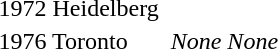<table>
<tr>
<td>1972 Heidelberg <br></td>
<td></td>
<td></td>
<td></td>
</tr>
<tr>
<td>1976 Toronto <br></td>
<td></td>
<td><em>None</em></td>
<td><em>None</em></td>
</tr>
</table>
